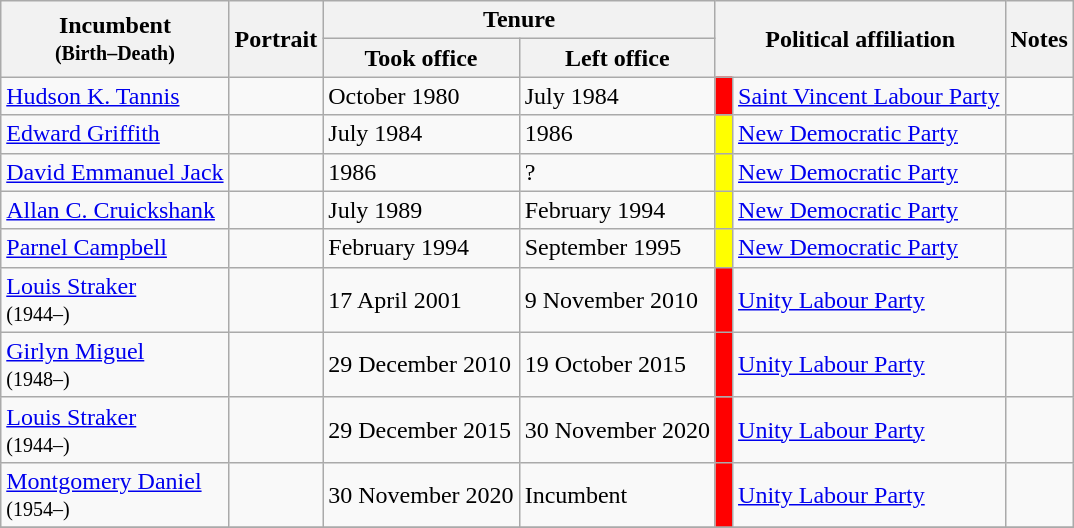<table class="wikitable">
<tr>
<th rowspan="2">Incumbent<br><small>(Birth–Death)</small></th>
<th rowspan="2">Portrait</th>
<th colspan="2">Tenure</th>
<th rowspan="2" colspan="2">Political affiliation</th>
<th rowspan="2">Notes</th>
</tr>
<tr>
<th>Took office</th>
<th>Left office</th>
</tr>
<tr>
<td><a href='#'>Hudson K. Tannis</a></td>
<td></td>
<td>October 1980</td>
<td>July 1984</td>
<td bgcolor=Red> </td>
<td><a href='#'>Saint Vincent Labour Party</a></td>
<td></td>
</tr>
<tr>
<td><a href='#'>Edward Griffith</a></td>
<td></td>
<td>July 1984</td>
<td>1986</td>
<td bgcolor=Yellow> </td>
<td><a href='#'>New Democratic Party</a></td>
<td></td>
</tr>
<tr>
<td><a href='#'>David Emmanuel Jack</a></td>
<td></td>
<td>1986</td>
<td>?</td>
<td bgcolor=Yellow> </td>
<td><a href='#'>New Democratic Party</a></td>
<td></td>
</tr>
<tr>
<td><a href='#'>Allan C. Cruickshank</a></td>
<td></td>
<td>July 1989</td>
<td>February 1994</td>
<td bgcolor=Yellow> </td>
<td><a href='#'>New Democratic Party</a></td>
<td></td>
</tr>
<tr>
<td><a href='#'>Parnel Campbell</a></td>
<td></td>
<td>February 1994</td>
<td>September 1995</td>
<td bgcolor=Yellow> </td>
<td><a href='#'>New Democratic Party</a></td>
<td></td>
</tr>
<tr>
<td><a href='#'>Louis Straker</a><br><small>(1944–)</small></td>
<td></td>
<td>17 April 2001</td>
<td>9 November 2010</td>
<td bgcolor="Red"> </td>
<td><a href='#'>Unity Labour Party</a></td>
<td></td>
</tr>
<tr>
<td><a href='#'>Girlyn Miguel</a> <br><small>(1948–)</small><br></td>
<td></td>
<td>29 December 2010</td>
<td>19 October 2015</td>
<td bgcolor=Red> </td>
<td><a href='#'>Unity Labour Party</a></td>
<td></td>
</tr>
<tr>
<td><a href='#'>Louis Straker</a><br><small>(1944–)</small></td>
<td></td>
<td>29 December 2015</td>
<td>30 November 2020</td>
<td bgcolor="Red"> </td>
<td><a href='#'>Unity Labour Party</a></td>
<td></td>
</tr>
<tr>
<td><a href='#'>Montgomery Daniel</a><br><small>(1954–)</small></td>
<td></td>
<td>30 November 2020</td>
<td>Incumbent</td>
<td bgcolor="Red"> </td>
<td><a href='#'>Unity Labour Party</a></td>
<td></td>
</tr>
<tr>
</tr>
</table>
